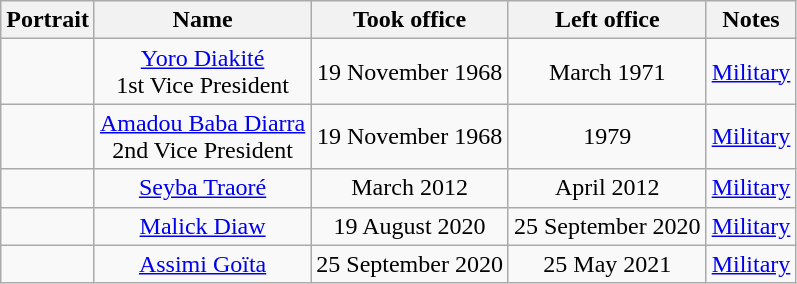<table class="wikitable" style="text-align:center">
<tr>
<th>Portrait</th>
<th>Name<br></th>
<th>Took office</th>
<th>Left office</th>
<th>Notes</th>
</tr>
<tr>
<td></td>
<td><a href='#'>Yoro Diakité</a><br>1st Vice President<br></td>
<td>19 November 1968</td>
<td>March 1971</td>
<td><a href='#'>Military</a><br></td>
</tr>
<tr>
<td></td>
<td><a href='#'>Amadou Baba Diarra</a><br>2nd Vice President<br></td>
<td>19 November 1968</td>
<td>1979</td>
<td><a href='#'>Military</a><br></td>
</tr>
<tr>
<td></td>
<td><a href='#'>Seyba Traoré</a></td>
<td>March 2012</td>
<td>April 2012</td>
<td><a href='#'>Military</a><br></td>
</tr>
<tr>
<td></td>
<td><a href='#'>Malick Diaw</a><br></td>
<td>19 August 2020</td>
<td>25 September 2020</td>
<td><a href='#'>Military</a><br></td>
</tr>
<tr>
<td></td>
<td><a href='#'>Assimi Goïta</a><br></td>
<td>25 September 2020</td>
<td>25 May 2021</td>
<td><a href='#'>Military</a><br></td>
</tr>
</table>
